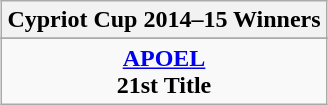<table class="wikitable" style="text-align:center;margin: 0 auto;">
<tr>
<th>Cypriot Cup 2014–15 Winners</th>
</tr>
<tr>
</tr>
<tr>
</tr>
<tr>
<td><strong><a href='#'>APOEL</a></strong><br><strong>21st Title</strong></td>
</tr>
</table>
